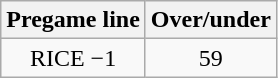<table class="wikitable">
<tr align="center">
<th style=>Pregame line</th>
<th style=>Over/under</th>
</tr>
<tr align="center">
<td>RICE −1</td>
<td>59</td>
</tr>
</table>
